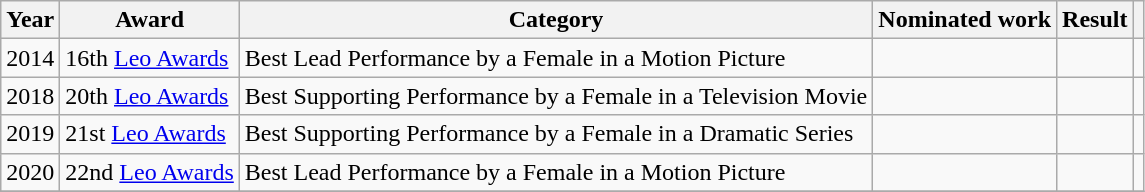<table class="wikitable sortable">
<tr>
<th>Year</th>
<th>Award</th>
<th>Category</th>
<th>Nominated work</th>
<th>Result</th>
<th class="unsortable"></th>
</tr>
<tr>
<td>2014</td>
<td>16th <a href='#'>Leo Awards</a></td>
<td>Best Lead Performance by a Female in a Motion Picture</td>
<td></td>
<td></td>
<td style="text-align:center;"></td>
</tr>
<tr>
<td>2018</td>
<td>20th <a href='#'>Leo Awards</a></td>
<td>Best Supporting Performance by a Female in a Television Movie</td>
<td></td>
<td></td>
<td style="text-align:center;"></td>
</tr>
<tr>
<td>2019</td>
<td>21st <a href='#'>Leo Awards</a></td>
<td>Best Supporting Performance by a Female in a Dramatic Series</td>
<td></td>
<td></td>
<td style="text-align:center;"></td>
</tr>
<tr>
<td>2020</td>
<td>22nd <a href='#'>Leo Awards</a></td>
<td>Best Lead Performance by a Female in a Motion Picture</td>
<td></td>
<td></td>
<td style="text-align:center;"></td>
</tr>
<tr>
</tr>
</table>
